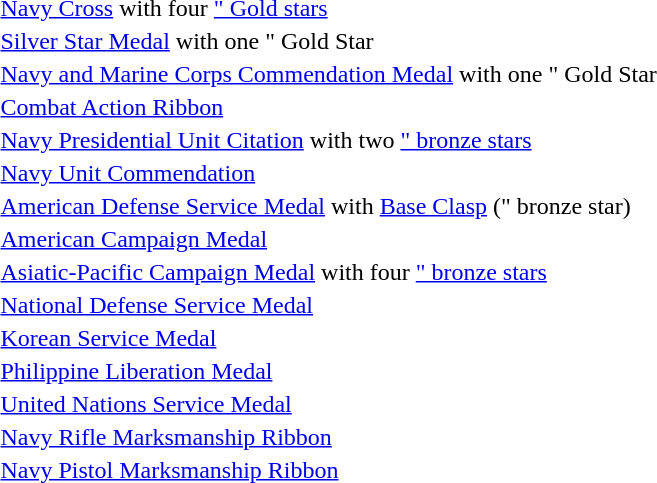<table>
<tr>
<td></td>
<td><a href='#'>Navy Cross</a> with four <a href='#'>" Gold stars</a></td>
</tr>
<tr>
<td></td>
<td><a href='#'>Silver Star Medal</a> with one " Gold Star</td>
</tr>
<tr>
<td></td>
<td><a href='#'>Navy and Marine Corps Commendation Medal</a> with one " Gold Star</td>
</tr>
<tr>
<td></td>
<td><a href='#'>Combat Action Ribbon</a></td>
</tr>
<tr>
<td><span></span><span></span></td>
<td><a href='#'>Navy Presidential Unit Citation</a> with two <a href='#'>" bronze stars</a></td>
</tr>
<tr>
<td></td>
<td><a href='#'>Navy Unit Commendation</a></td>
</tr>
<tr>
<td></td>
<td><a href='#'>American Defense Service Medal</a> with <a href='#'>Base Clasp</a> (" bronze star)</td>
</tr>
<tr>
<td></td>
<td><a href='#'>American Campaign Medal</a></td>
</tr>
<tr>
<td><span></span><span></span><span></span><span></span></td>
<td><a href='#'>Asiatic-Pacific Campaign Medal</a> with four <a href='#'>" bronze stars</a></td>
</tr>
<tr>
<td></td>
<td><a href='#'>National Defense Service Medal</a></td>
</tr>
<tr>
<td></td>
<td><a href='#'>Korean Service Medal</a></td>
</tr>
<tr>
<td></td>
<td><a href='#'>Philippine Liberation Medal</a></td>
</tr>
<tr>
<td></td>
<td><a href='#'>United Nations Service Medal</a></td>
</tr>
<tr>
<td></td>
<td><a href='#'>Navy Rifle Marksmanship Ribbon</a></td>
</tr>
<tr>
<td></td>
<td><a href='#'>Navy Pistol Marksmanship Ribbon</a></td>
</tr>
</table>
